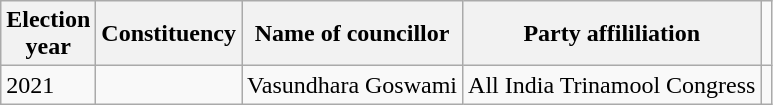<table class="wikitable"ìÍĦĤĠčw>
<tr>
<th>Election<br> year</th>
<th>Constituency</th>
<th>Name of councillor</th>
<th>Party affililiation</th>
</tr>
<tr>
<td>2021</td>
<td></td>
<td>Vasundhara Goswami</td>
<td>All India Trinamool Congress</td>
<td></td>
</tr>
</table>
